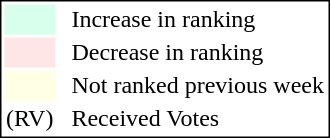<table style="border:1px solid black;">
<tr>
<td style="background:#D8FFEB; width:20px;"></td>
<td> </td>
<td>Increase in ranking</td>
</tr>
<tr>
<td style="background:#FFE6E6; width:20px;"></td>
<td> </td>
<td>Decrease in ranking</td>
</tr>
<tr>
<td style="background:#FFFFE6; width:20px;"></td>
<td> </td>
<td>Not ranked previous week</td>
</tr>
<tr>
<td>(RV)</td>
<td> </td>
<td>Received Votes</td>
</tr>
</table>
